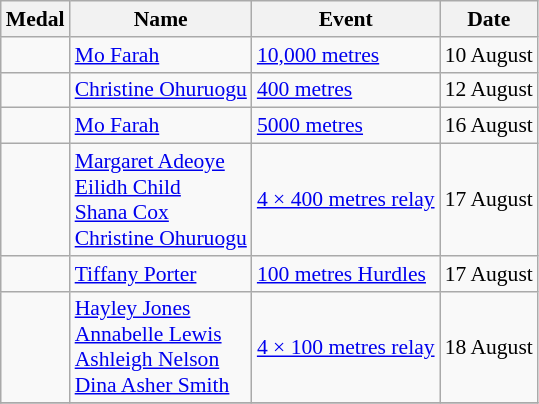<table class="wikitable" style="font-size:90%">
<tr>
<th>Medal</th>
<th>Name</th>
<th>Event</th>
<th>Date</th>
</tr>
<tr>
<td></td>
<td><a href='#'>Mo Farah</a></td>
<td><a href='#'>10,000 metres</a></td>
<td>10 August</td>
</tr>
<tr>
<td></td>
<td><a href='#'>Christine Ohuruogu</a></td>
<td><a href='#'>400 metres</a></td>
<td>12 August</td>
</tr>
<tr>
<td></td>
<td><a href='#'>Mo Farah</a></td>
<td><a href='#'>5000 metres</a></td>
<td>16 August</td>
</tr>
<tr>
<td></td>
<td><a href='#'>Margaret Adeoye</a><br><a href='#'>Eilidh Child</a><br><a href='#'>Shana Cox</a><br><a href='#'>Christine Ohuruogu</a></td>
<td><a href='#'>4 × 400 metres relay</a></td>
<td>17 August</td>
</tr>
<tr>
<td></td>
<td><a href='#'>Tiffany Porter</a></td>
<td><a href='#'>100 metres Hurdles</a></td>
<td>17 August</td>
</tr>
<tr>
<td></td>
<td><a href='#'>Hayley Jones</a><br><a href='#'>Annabelle Lewis</a><br><a href='#'>Ashleigh Nelson</a><br><a href='#'>Dina Asher Smith</a></td>
<td><a href='#'>4 × 100 metres relay</a></td>
<td>18 August</td>
</tr>
<tr>
</tr>
</table>
